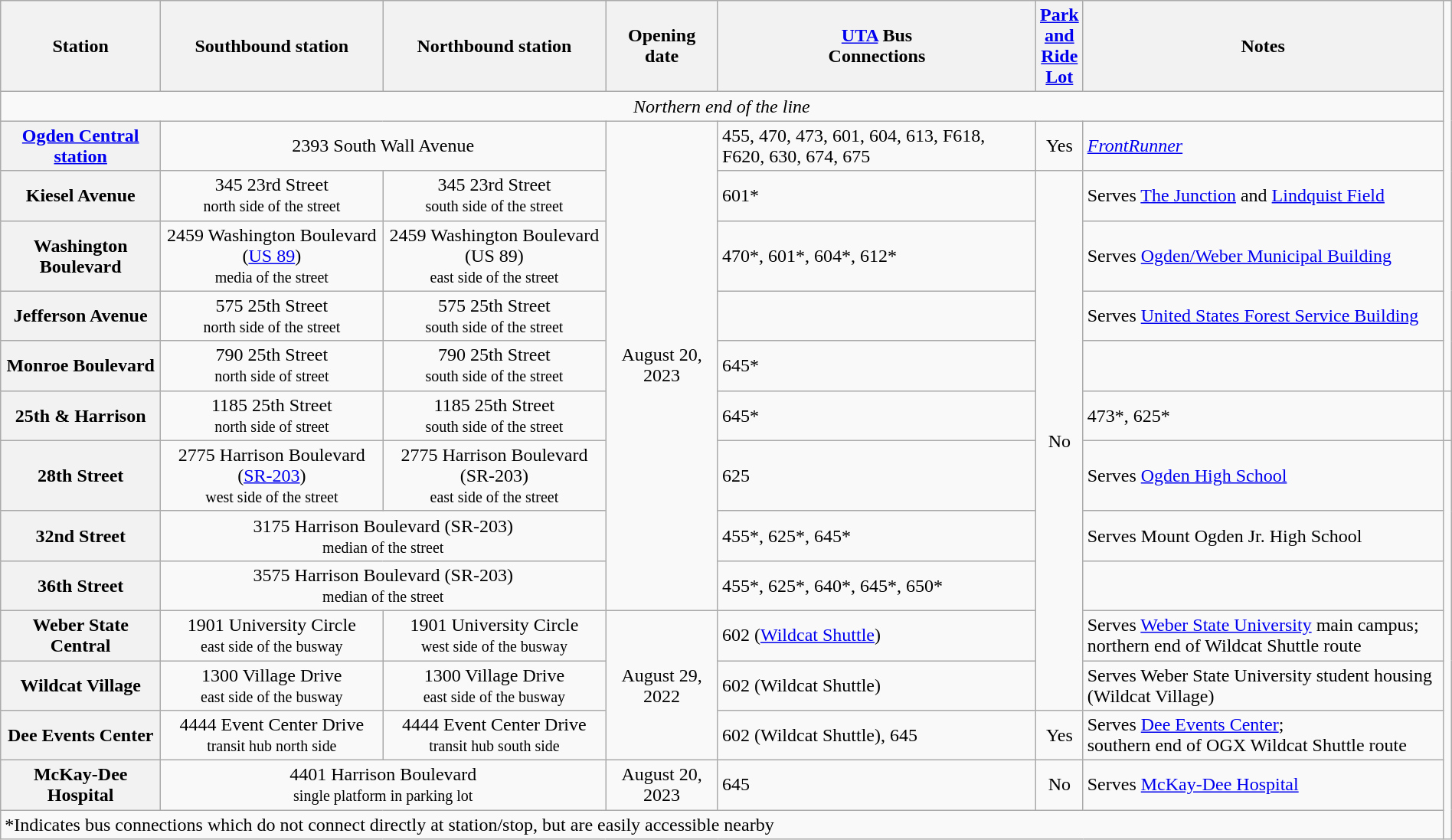<table class="wikitable" style="margin:0.5em auto">
<tr>
<th>Station</th>
<th>Southbound station</th>
<th>Northbound station</th>
<th>Opening date</th>
<th><a href='#'>UTA</a> Bus<br>Connections<br></th>
<th><a href='#'>Park<br>and<br>Ride<br>Lot</a></th>
<th>Notes</th>
</tr>
<tr>
<td align=center colspan=7><em>Northern end of the line</em></td>
</tr>
<tr>
<th><a href='#'>Ogden Central station</a></th>
<td align=center colspan=2>2393 South Wall Avenue</td>
<td rowspan="9" align="center">August 20, 2023</td>
<td align="left">455, 470, 473, 601, 604, 613, F618, F620, 630, 674, 675</td>
<td align="center">Yes</td>
<td align="left"> <em><a href='#'>FrontRunner</a></em></td>
</tr>
<tr>
<th>Kiesel Avenue</th>
<td align=center>345 23rd Street<br><small>north side of the street</small></td>
<td align=center>345 23rd Street<br><small>south side of the street</small></td>
<td align="left">601*</td>
<td rowspan="10" align="center">No</td>
<td align="left">Serves <a href='#'>The Junction</a> and <a href='#'>Lindquist Field</a></td>
</tr>
<tr>
<th>Washington Boulevard</th>
<td align=center>2459 Washington Boulevard (<a href='#'>US 89</a>)<br><small>media of the street</small></td>
<td align=center>2459 Washington Boulevard (US 89)<br><small>east side of the street</small></td>
<td align="left">470*, 601*, 604*, 612*</td>
<td align="left">Serves <a href='#'>Ogden/Weber Municipal Building</a></td>
</tr>
<tr>
<th>Jefferson Avenue</th>
<td align=center>575 25th Street<br><small>north side of the street</small></td>
<td align=center>575 25th Street<br><small>south side of the street</small></td>
<td align="left"></td>
<td align="left">Serves <a href='#'>United States Forest Service Building</a></td>
</tr>
<tr>
<th>Monroe Boulevard</th>
<td align=center>790 25th Street<br><small>north side of street</small></td>
<td align=center>790 25th Street<br><small>south side of the street</small></td>
<td align="left">645*</td>
<td align="left"></td>
</tr>
<tr>
<th>25th & Harrison</th>
<td align=center>1185 25th Street<br><small>north side of street</small></td>
<td align=center>1185 25th Street<br><small>south side of the street</small></td>
<td align="left">645*</td>
<td align="left">473*, 625*</td>
<td align="left"></td>
</tr>
<tr>
<th>28th Street</th>
<td align=center>2775 Harrison Boulevard (<a href='#'>SR-203</a>)<br><small>west side of the street</small></td>
<td align=center>2775 Harrison Boulevard (SR-203)<br><small>east side of the street</small></td>
<td align="left">625</td>
<td align="left">Serves <a href='#'>Ogden High School</a></td>
</tr>
<tr>
<th>32nd Street</th>
<td align=center center colspan=2>3175 Harrison Boulevard (SR-203)<br><small>median of the street</small></td>
<td align="left">455*, 625*, 645*</td>
<td align="left">Serves Mount Ogden Jr. High School</td>
</tr>
<tr>
<th>36th Street</th>
<td align=center center colspan=2>3575 Harrison Boulevard (SR-203)<br><small>median of the street</small></td>
<td align="left">455*, 625*, 640*, 645*, 650*</td>
<td align="left"></td>
</tr>
<tr>
<th>Weber State Central</th>
<td align=center>1901 University Circle<br><small>east side of the busway</small></td>
<td align=center>1901 University Circle<br><small>west side of the busway</small></td>
<td rowspan="3" align="center">August 29, 2022</td>
<td align="left">602 (<a href='#'>Wildcat Shuttle</a>)</td>
<td align="left">Serves <a href='#'>Weber State University</a> main campus;<br>northern end of Wildcat Shuttle route</td>
</tr>
<tr>
<th>Wildcat Village</th>
<td align=center>1300 Village Drive<br><small>east side of the busway</small></td>
<td align=center>1300 Village Drive<br><small>east side of the busway</small></td>
<td align="left">602 (Wildcat Shuttle)</td>
<td align="left">Serves Weber State University student housing (Wildcat Village)</td>
</tr>
<tr>
<th>Dee Events Center</th>
<td align=center>4444 Event Center Drive<br><small>transit hub north side</small></td>
<td align=center>4444 Event Center Drive<br><small>transit hub south side</small></td>
<td align="left">602 (Wildcat Shuttle), 645</td>
<td align="center">Yes</td>
<td align="left">Serves <a href='#'>Dee Events Center</a>;<br>southern end of OGX Wildcat Shuttle route</td>
</tr>
<tr>
<th>McKay-Dee Hospital</th>
<td align=center colspan=2>4401 Harrison Boulevard<br><small>single platform in parking lot</small></td>
<td align="center">August 20, 2023</td>
<td align="left">645</td>
<td align="center">No</td>
<td align="left">Serves <a href='#'>McKay-Dee Hospital</a></td>
</tr>
<tr>
<td align=left colspan=7>*Indicates bus connections which do not connect directly at station/stop, but are easily accessible nearby</td>
</tr>
</table>
